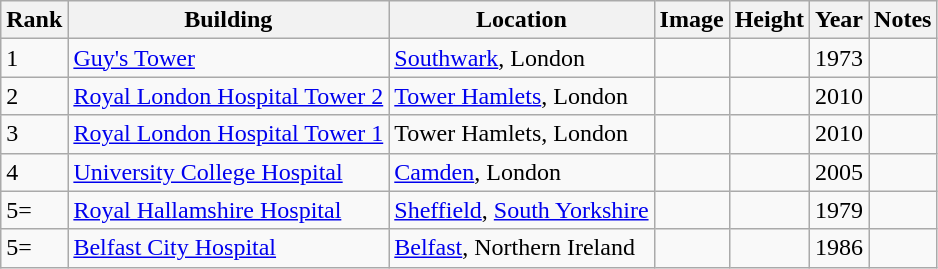<table class="wikitable sortable">
<tr>
<th>Rank<br></th>
<th>Building<br></th>
<th>Location<br></th>
<th class="unsortable">Image</th>
<th>Height<br></th>
<th>Year<br></th>
<th class="unsortable">Notes</th>
</tr>
<tr>
<td>1</td>
<td><a href='#'>Guy's Tower</a></td>
<td><a href='#'>Southwark</a>, London</td>
<td></td>
<td></td>
<td>1973</td>
<td></td>
</tr>
<tr>
<td>2</td>
<td><a href='#'>Royal London Hospital Tower 2</a></td>
<td><a href='#'>Tower Hamlets</a>, London</td>
<td></td>
<td></td>
<td>2010</td>
<td></td>
</tr>
<tr>
<td>3</td>
<td><a href='#'>Royal London Hospital Tower 1</a></td>
<td>Tower Hamlets, London</td>
<td></td>
<td></td>
<td>2010</td>
<td></td>
</tr>
<tr>
<td>4</td>
<td><a href='#'>University College Hospital</a></td>
<td><a href='#'>Camden</a>, London</td>
<td></td>
<td></td>
<td>2005</td>
<td></td>
</tr>
<tr>
<td>5=</td>
<td><a href='#'>Royal Hallamshire Hospital</a></td>
<td><a href='#'>Sheffield</a>, <a href='#'>South Yorkshire</a></td>
<td></td>
<td></td>
<td>1979</td>
<td></td>
</tr>
<tr>
<td>5=</td>
<td><a href='#'>Belfast City Hospital</a></td>
<td><a href='#'>Belfast</a>, Northern Ireland</td>
<td></td>
<td></td>
<td>1986</td>
<td></td>
</tr>
</table>
